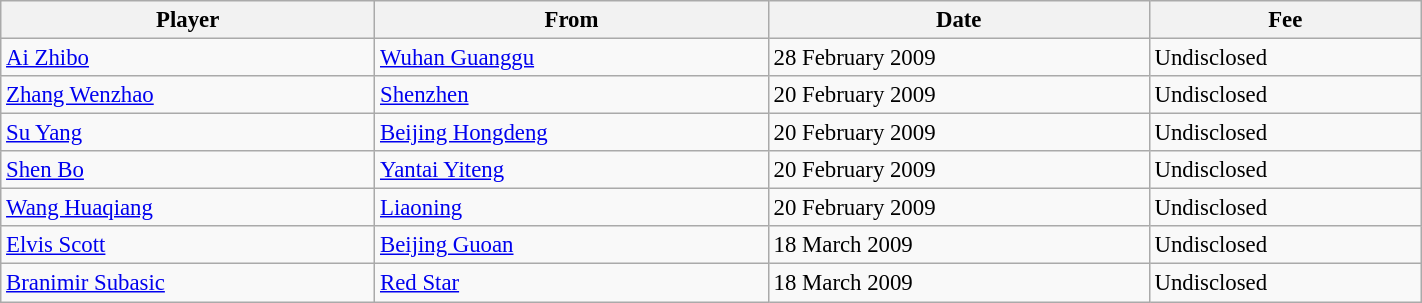<table class="wikitable sortable" style="text-align:center; font-size:95%; width:75%; text-align:left">
<tr>
<th>Player</th>
<th>From</th>
<th>Date</th>
<th>Fee</th>
</tr>
<tr>
<td> <a href='#'>Ai Zhibo</a></td>
<td><a href='#'>Wuhan Guanggu</a></td>
<td>28 February 2009</td>
<td>Undisclosed</td>
</tr>
<tr>
<td> <a href='#'>Zhang Wenzhao</a></td>
<td><a href='#'>Shenzhen</a></td>
<td>20 February 2009</td>
<td>Undisclosed</td>
</tr>
<tr>
<td> <a href='#'>Su Yang</a></td>
<td><a href='#'>Beijing Hongdeng</a></td>
<td>20 February 2009</td>
<td>Undisclosed</td>
</tr>
<tr>
<td> <a href='#'>Shen Bo</a></td>
<td><a href='#'>Yantai Yiteng</a></td>
<td>20 February 2009</td>
<td>Undisclosed</td>
</tr>
<tr>
<td> <a href='#'>Wang Huaqiang</a></td>
<td><a href='#'>Liaoning</a></td>
<td>20 February 2009</td>
<td>Undisclosed</td>
</tr>
<tr>
<td> <a href='#'>Elvis Scott</a></td>
<td><a href='#'>Beijing Guoan</a></td>
<td>18 March 2009</td>
<td>Undisclosed</td>
</tr>
<tr>
<td> <a href='#'>Branimir Subasic</a></td>
<td><a href='#'>Red Star</a></td>
<td>18 March 2009</td>
<td>Undisclosed</td>
</tr>
</table>
